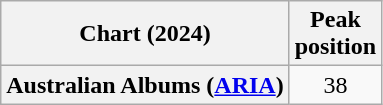<table class="wikitable plainrowheaders" style="text-align:center">
<tr>
<th scope="col">Chart (2024)</th>
<th scope="col">Peak<br>position</th>
</tr>
<tr>
<th scope="row">Australian Albums (<a href='#'>ARIA</a>)</th>
<td>38</td>
</tr>
</table>
